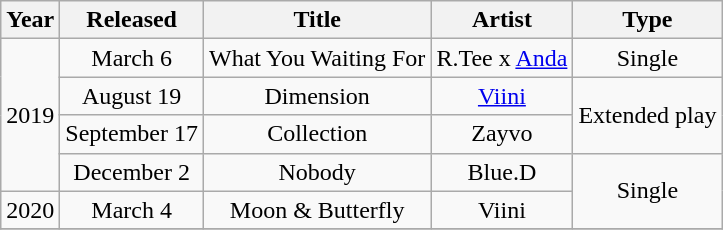<table class="wikitable plainrowheaders" style="text-align:center;">
<tr>
<th>Year</th>
<th>Released</th>
<th>Title</th>
<th>Artist</th>
<th>Type</th>
</tr>
<tr>
<td rowspan="4">2019</td>
<td>March 6</td>
<td>What You Waiting For</td>
<td>R.Tee x <a href='#'>Anda</a></td>
<td>Single</td>
</tr>
<tr>
<td>August 19</td>
<td>Dimension</td>
<td><a href='#'>Viini</a></td>
<td rowspan="2">Extended play</td>
</tr>
<tr>
<td>September 17</td>
<td>Collection</td>
<td>Zayvo</td>
</tr>
<tr>
<td>December 2</td>
<td>Nobody</td>
<td>Blue.D</td>
<td rowspan="2">Single</td>
</tr>
<tr>
<td>2020</td>
<td>March 4</td>
<td>Moon & Butterfly</td>
<td>Viini</td>
</tr>
<tr>
</tr>
</table>
